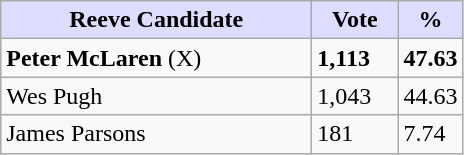<table class="wikitable">
<tr>
<th style="background:#ddf; width:200px;">Reeve Candidate</th>
<th style="background:#ddf; width:50px;">Vote</th>
<th style="background:#ddf; width:30px;">%</th>
</tr>
<tr>
<td><strong>Peter McLaren</strong> (X)</td>
<td><strong>1,113</strong></td>
<td><strong>47.63</strong></td>
</tr>
<tr>
<td>Wes Pugh</td>
<td>1,043</td>
<td>44.63</td>
</tr>
<tr>
<td>James Parsons</td>
<td>181</td>
<td>7.74</td>
</tr>
</table>
